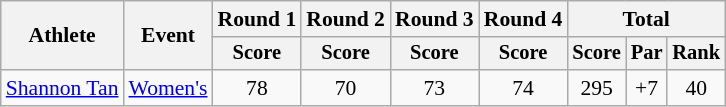<table class=wikitable style=font-size:90%;text-align:center>
<tr>
<th rowspan=2>Athlete</th>
<th rowspan=2>Event</th>
<th>Round 1</th>
<th>Round 2</th>
<th>Round 3</th>
<th>Round 4</th>
<th colspan=3>Total</th>
</tr>
<tr style=font-size:95%>
<th>Score</th>
<th>Score</th>
<th>Score</th>
<th>Score</th>
<th>Score</th>
<th>Par</th>
<th>Rank</th>
</tr>
<tr>
<td align=left><a href='#'>Shannon Tan</a></td>
<td align=left><a href='#'>Women's</a></td>
<td>78</td>
<td>70</td>
<td>73</td>
<td>74</td>
<td>295</td>
<td>+7</td>
<td>40</td>
</tr>
</table>
